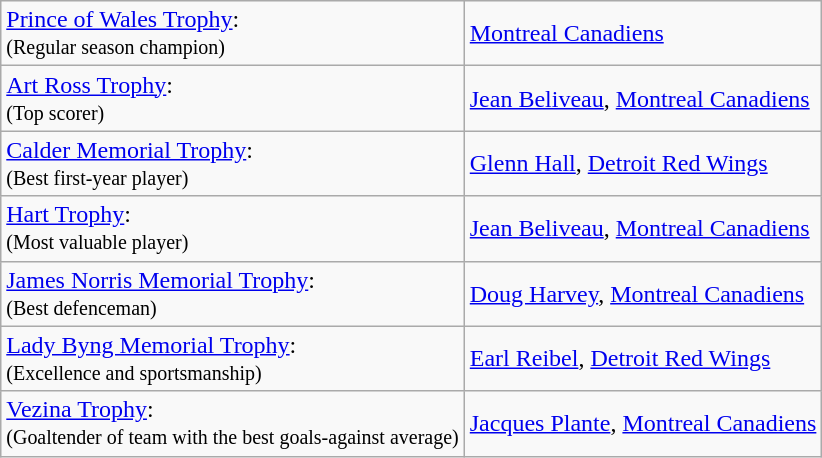<table class="wikitable">
<tr>
<td><a href='#'>Prince of Wales Trophy</a>:<br><small>(Regular season champion)</small></td>
<td><a href='#'>Montreal Canadiens</a></td>
</tr>
<tr>
<td><a href='#'>Art Ross Trophy</a>:<br><small>(Top scorer)</small></td>
<td><a href='#'>Jean Beliveau</a>, <a href='#'>Montreal Canadiens</a></td>
</tr>
<tr>
<td><a href='#'>Calder Memorial Trophy</a>:<br><small>(Best first-year player)</small></td>
<td><a href='#'>Glenn Hall</a>, <a href='#'>Detroit Red Wings</a></td>
</tr>
<tr>
<td><a href='#'>Hart Trophy</a>:<br><small>(Most valuable player)</small></td>
<td><a href='#'>Jean Beliveau</a>, <a href='#'>Montreal Canadiens</a></td>
</tr>
<tr>
<td><a href='#'>James Norris Memorial Trophy</a>:<br><small>(Best defenceman)</small></td>
<td><a href='#'>Doug Harvey</a>, <a href='#'>Montreal Canadiens</a></td>
</tr>
<tr>
<td><a href='#'>Lady Byng Memorial Trophy</a>:<br><small>(Excellence and sportsmanship)</small></td>
<td><a href='#'>Earl Reibel</a>, <a href='#'>Detroit Red Wings</a></td>
</tr>
<tr>
<td><a href='#'>Vezina Trophy</a>:<br><small>(Goaltender of team with the best goals-against average)</small></td>
<td><a href='#'>Jacques Plante</a>, <a href='#'>Montreal Canadiens</a></td>
</tr>
</table>
